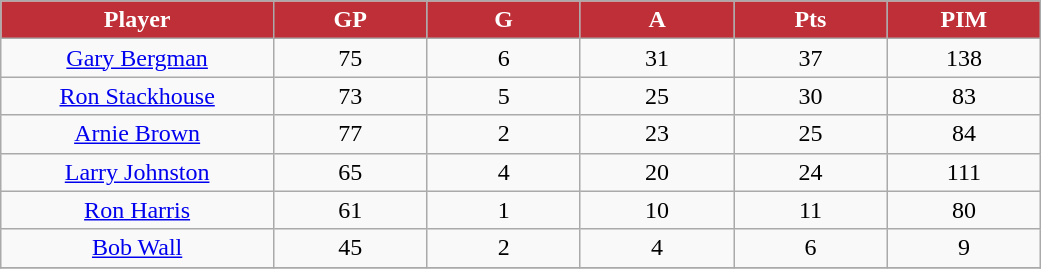<table class="wikitable sortable">
<tr>
<th style="background:#BF2F38;color:#FFFFFF;" width="16%">Player</th>
<th style="background:#BF2F38;color:#FFFFFF;" width="9%">GP</th>
<th style="background:#BF2F38;color:#FFFFFF;" width="9%">G</th>
<th style="background:#BF2F38;color:#FFFFFF;" width="9%">A</th>
<th style="background:#BF2F38;color:#FFFFFF;" width="9%">Pts</th>
<th style="background:#BF2F38;color:#FFFFFF;" width="9%">PIM</th>
</tr>
<tr align="center">
<td><a href='#'>Gary Bergman</a></td>
<td>75</td>
<td>6</td>
<td>31</td>
<td>37</td>
<td>138</td>
</tr>
<tr align="center">
<td><a href='#'>Ron Stackhouse</a></td>
<td>73</td>
<td>5</td>
<td>25</td>
<td>30</td>
<td>83</td>
</tr>
<tr align="center">
<td><a href='#'>Arnie Brown</a></td>
<td>77</td>
<td>2</td>
<td>23</td>
<td>25</td>
<td>84</td>
</tr>
<tr align="center">
<td><a href='#'>Larry Johnston</a></td>
<td>65</td>
<td>4</td>
<td>20</td>
<td>24</td>
<td>111</td>
</tr>
<tr align="center">
<td><a href='#'>Ron Harris</a></td>
<td>61</td>
<td>1</td>
<td>10</td>
<td>11</td>
<td>80</td>
</tr>
<tr align="center">
<td><a href='#'>Bob Wall</a></td>
<td>45</td>
<td>2</td>
<td>4</td>
<td>6</td>
<td>9</td>
</tr>
<tr align="center">
</tr>
</table>
